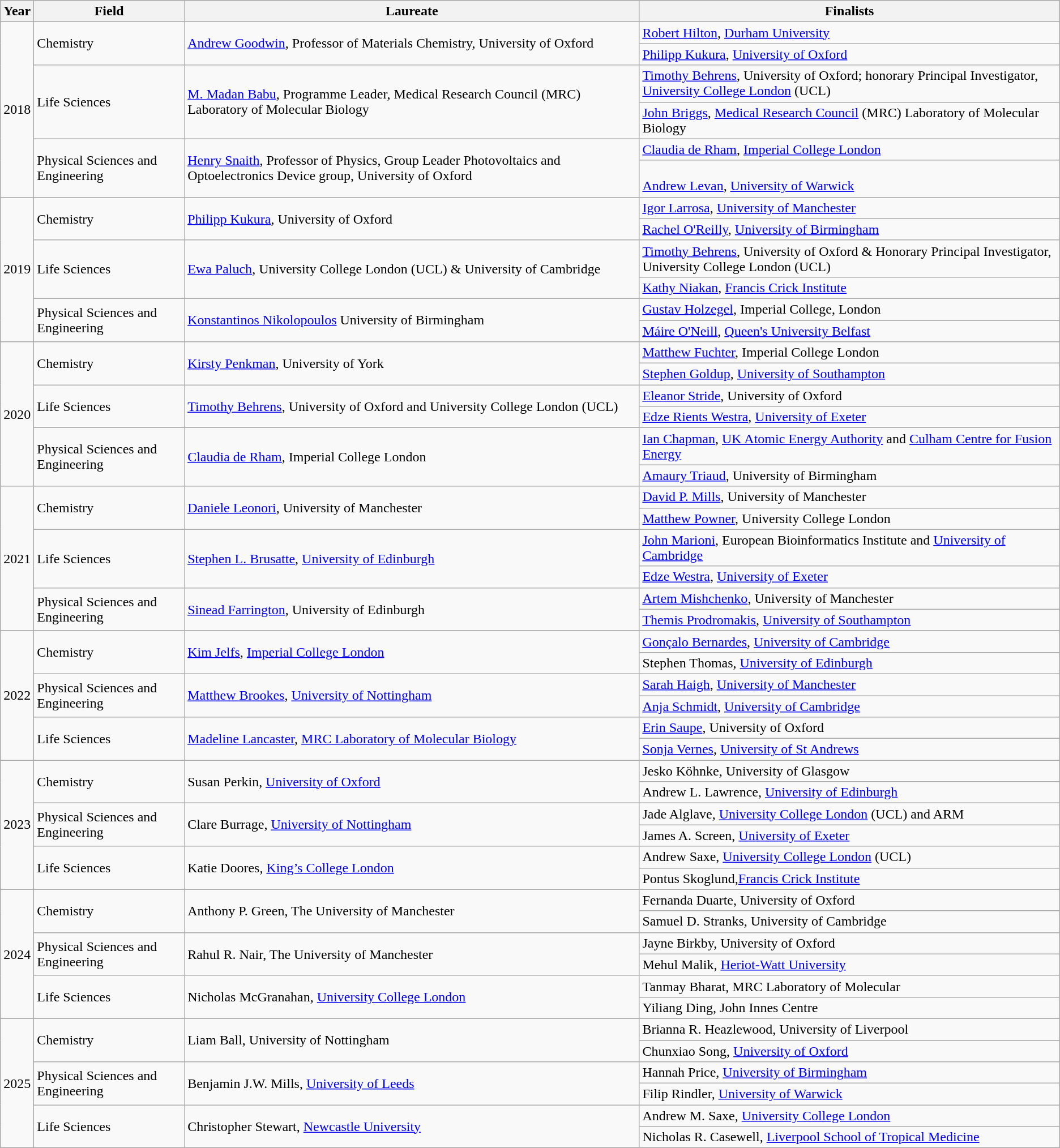<table class="wikitable ">
<tr>
<th>Year</th>
<th>Field</th>
<th>Laureate</th>
<th>Finalists</th>
</tr>
<tr>
<td rowspan="6">2018</td>
<td rowspan="2">Chemistry</td>
<td rowspan="2"><a href='#'>Andrew Goodwin</a>, Professor of Materials Chemistry, University of Oxford</td>
<td><a href='#'>Robert Hilton</a>, <a href='#'>Durham University</a></td>
</tr>
<tr>
<td><a href='#'>Philipp Kukura</a>, <a href='#'>University of Oxford</a></td>
</tr>
<tr>
<td rowspan="2">Life Sciences</td>
<td rowspan="2"><a href='#'>M. Madan Babu</a>, Programme Leader, Medical Research Council (MRC) Laboratory of Molecular Biology</td>
<td><a href='#'>Timothy Behrens</a>, University of Oxford; honorary Principal Investigator, <a href='#'>University College London</a> (UCL)</td>
</tr>
<tr>
<td><a href='#'>John Briggs</a>, <a href='#'>Medical Research Council</a> (MRC) Laboratory of Molecular Biology</td>
</tr>
<tr>
<td rowspan="2">Physical Sciences and Engineering</td>
<td rowspan="2"><a href='#'>Henry Snaith</a>, Professor of Physics, Group Leader Photovoltaics and Optoelectronics Device group, University of Oxford</td>
<td><a href='#'>Claudia de Rham</a>, <a href='#'>Imperial College London</a></td>
</tr>
<tr>
<td><br><a href='#'>Andrew Levan</a>, <a href='#'>University of Warwick</a></td>
</tr>
<tr>
<td rowspan="6">2019</td>
<td rowspan="2">Chemistry</td>
<td rowspan="2"><a href='#'>Philipp Kukura</a>, University of Oxford</td>
<td><a href='#'>Igor Larrosa</a>, <a href='#'>University of Manchester</a></td>
</tr>
<tr>
<td><a href='#'>Rachel O'Reilly</a>, <a href='#'>University of Birmingham</a></td>
</tr>
<tr>
<td rowspan="2">Life Sciences</td>
<td rowspan="2"><a href='#'>Ewa Paluch</a>, University College London (UCL) & University of Cambridge</td>
<td><a href='#'>Timothy Behrens</a>, University of Oxford & Honorary Principal Investigator, University College London (UCL)</td>
</tr>
<tr>
<td><a href='#'>Kathy Niakan</a>, <a href='#'>Francis Crick Institute</a></td>
</tr>
<tr>
<td rowspan="2">Physical Sciences and Engineering</td>
<td rowspan="2"><a href='#'>Konstantinos Nikolopoulos</a> University of Birmingham</td>
<td><a href='#'>Gustav Holzegel</a>, Imperial College, London</td>
</tr>
<tr>
<td><a href='#'>Máire O'Neill</a>, <a href='#'>Queen's University Belfast</a></td>
</tr>
<tr |->
<td rowspan="6">2020</td>
<td rowspan="2">Chemistry</td>
<td rowspan="2"><a href='#'>Kirsty Penkman</a>, University of York</td>
<td><a href='#'>Matthew Fuchter</a>, Imperial College London</td>
</tr>
<tr>
<td><a href='#'>Stephen Goldup</a>, <a href='#'>University of Southampton</a></td>
</tr>
<tr>
<td rowspan="2">Life Sciences</td>
<td rowspan="2"><a href='#'>Timothy Behrens</a>, University of Oxford and University College London (UCL)</td>
<td><a href='#'>Eleanor Stride</a>, University of Oxford</td>
</tr>
<tr>
<td><a href='#'>Edze Rients Westra</a>, <a href='#'>University of Exeter</a></td>
</tr>
<tr>
<td rowspan="2">Physical Sciences and Engineering</td>
<td rowspan="2"><a href='#'>Claudia de Rham</a>, Imperial College London</td>
<td><a href='#'>Ian Chapman</a>, <a href='#'>UK Atomic Energy Authority</a> and <a href='#'>Culham Centre for Fusion Energy</a></td>
</tr>
<tr>
<td><a href='#'>Amaury Triaud</a>, University of Birmingham</td>
</tr>
<tr |->
<td rowspan="6">2021</td>
<td rowspan="2">Chemistry</td>
<td rowspan="2"><a href='#'>Daniele Leonori</a>, University of Manchester</td>
<td><a href='#'>David P. Mills</a>, University of Manchester</td>
</tr>
<tr>
<td><a href='#'>Matthew Powner</a>, University College London</td>
</tr>
<tr>
<td rowspan="2">Life Sciences</td>
<td rowspan="2"><a href='#'>Stephen L. Brusatte</a>, <a href='#'>University of Edinburgh</a></td>
<td><a href='#'>John Marioni</a>, European Bioinformatics Institute and <a href='#'>University of Cambridge</a></td>
</tr>
<tr>
<td><a href='#'>Edze Westra</a>, <a href='#'>University of Exeter</a></td>
</tr>
<tr>
<td rowspan="2">Physical Sciences and Engineering</td>
<td rowspan="2"><a href='#'>Sinead Farrington</a>, University of Edinburgh</td>
<td><a href='#'>Artem Mishchenko</a>, University of Manchester</td>
</tr>
<tr>
<td><a href='#'>Themis Prodromakis</a>, <a href='#'>University of Southampton</a></td>
</tr>
<tr>
<td rowspan="6">2022</td>
<td rowspan="2">Chemistry</td>
<td rowspan="2"><a href='#'>Kim Jelfs</a>, <a href='#'>Imperial College London</a></td>
<td><a href='#'>Gonçalo Bernardes</a>, <a href='#'>University of Cambridge</a></td>
</tr>
<tr>
<td>Stephen Thomas, <a href='#'>University of Edinburgh</a></td>
</tr>
<tr>
<td rowspan="2">Physical Sciences and Engineering</td>
<td rowspan="2"><a href='#'>Matthew Brookes</a>, <a href='#'>University of Nottingham</a></td>
<td><a href='#'>Sarah Haigh</a>, <a href='#'>University of Manchester</a></td>
</tr>
<tr>
<td><a href='#'>Anja Schmidt</a>, <a href='#'>University of Cambridge</a></td>
</tr>
<tr>
<td rowspan="2">Life Sciences</td>
<td rowspan="2"><a href='#'>Madeline Lancaster</a>, <a href='#'>MRC Laboratory of Molecular Biology</a></td>
<td><a href='#'>Erin Saupe</a>, University of Oxford</td>
</tr>
<tr>
<td><a href='#'>Sonja Vernes</a>, <a href='#'>University of St Andrews</a></td>
</tr>
<tr>
<td rowspan="6">2023</td>
<td rowspan="2">Chemistry</td>
<td rowspan="2">Susan Perkin, <a href='#'>University of Oxford</a></td>
<td>Jesko Köhnke, University of Glasgow</td>
</tr>
<tr>
<td>Andrew L. Lawrence, <a href='#'>University of Edinburgh</a></td>
</tr>
<tr>
<td rowspan="2">Physical Sciences and Engineering</td>
<td rowspan="2">Clare Burrage, <a href='#'>University of Nottingham</a></td>
<td>Jade Alglave, <a href='#'>University College London</a> (UCL) and ARM</td>
</tr>
<tr>
<td>James A. Screen, <a href='#'>University of Exeter</a></td>
</tr>
<tr>
<td rowspan="2">Life Sciences</td>
<td rowspan="2">Katie Doores, <a href='#'>King’s College London</a></td>
<td>Andrew Saxe, <a href='#'>University College London</a> (UCL)</td>
</tr>
<tr>
<td>Pontus Skoglund,<a href='#'>Francis Crick Institute</a></td>
</tr>
<tr>
<td rowspan="6">2024</td>
<td rowspan="2">Chemistry</td>
<td rowspan="2">Anthony P. Green, The University of Manchester</td>
<td>Fernanda Duarte, University of Oxford</td>
</tr>
<tr>
<td>Samuel D. Stranks, University of Cambridge</td>
</tr>
<tr>
<td rowspan="2">Physical Sciences and Engineering</td>
<td rowspan="2">Rahul R. Nair, The University of Manchester</td>
<td>Jayne Birkby, University of Oxford</td>
</tr>
<tr>
<td>Mehul Malik, <a href='#'>Heriot-Watt University</a></td>
</tr>
<tr>
<td rowspan="2">Life Sciences</td>
<td rowspan="2">Nicholas McGranahan, <a href='#'>University College London</a></td>
<td>Tanmay Bharat, MRC Laboratory of Molecular</td>
</tr>
<tr>
<td>Yiliang Ding, John Innes Centre</td>
</tr>
<tr>
<td rowspan="6">2025</td>
<td rowspan="2">Chemistry</td>
<td rowspan="2">Liam Ball, University of Nottingham</td>
<td>Brianna R. Heazlewood, University of Liverpool</td>
</tr>
<tr>
<td>Chunxiao Song, <a href='#'>University of Oxford</a></td>
</tr>
<tr>
<td rowspan="2">Physical Sciences and Engineering</td>
<td rowspan="2">Benjamin J.W. Mills, <a href='#'>University of Leeds</a></td>
<td>Hannah Price, <a href='#'>University of Birmingham</a></td>
</tr>
<tr>
<td>Filip Rindler, <a href='#'>University of Warwick</a></td>
</tr>
<tr>
<td rowspan="2">Life Sciences</td>
<td rowspan="2">Christopher Stewart, <a href='#'>Newcastle University</a></td>
<td>Andrew M. Saxe, <a href='#'>University College London</a></td>
</tr>
<tr>
<td>Nicholas R. Casewell, <a href='#'>Liverpool School of Tropical Medicine</a></td>
</tr>
</table>
